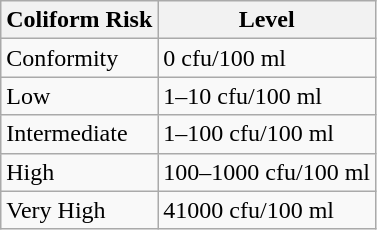<table class="wikitable">
<tr>
<th>Coliform Risk</th>
<th>Level</th>
</tr>
<tr>
<td>Conformity</td>
<td>0 cfu/100 ml</td>
</tr>
<tr>
<td>Low</td>
<td>1–10 cfu/100 ml</td>
</tr>
<tr>
<td>Intermediate</td>
<td>1–100 cfu/100 ml</td>
</tr>
<tr>
<td>High</td>
<td>100–1000 cfu/100 ml</td>
</tr>
<tr>
<td>Very High</td>
<td>41000 cfu/100 ml</td>
</tr>
</table>
